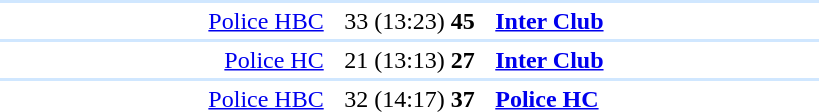<table style="text-align:center" width=550>
<tr>
<th width=30%></th>
<th width=15%></th>
<th width=30%></th>
</tr>
<tr align="left" bgcolor=#D0E7FF>
<td colspan=4></td>
</tr>
<tr>
<td align="right"><a href='#'>Police HBC</a> </td>
<td>33 (13:23) <strong>45</strong></td>
<td align=left> <strong><a href='#'>Inter Club</a></strong></td>
</tr>
<tr align="left" bgcolor=#D0E7FF>
<td colspan=4></td>
</tr>
<tr>
<td align="right"><a href='#'>Police HC</a> </td>
<td>21 (13:13) <strong>27</strong></td>
<td align=left> <strong><a href='#'>Inter Club</a></strong></td>
</tr>
<tr align="left" bgcolor=#D0E7FF>
<td colspan=4></td>
</tr>
<tr>
<td align="right"><a href='#'>Police HBC</a> </td>
<td>32 (14:17) <strong>37</strong></td>
<td align=left> <strong><a href='#'>Police HC</a></strong></td>
</tr>
</table>
